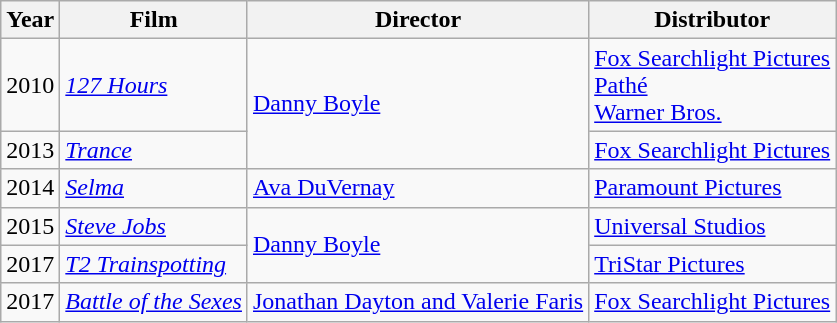<table class="wikitable">
<tr>
<th>Year</th>
<th>Film</th>
<th>Director</th>
<th>Distributor</th>
</tr>
<tr>
<td>2010</td>
<td><em><a href='#'>127 Hours</a></em></td>
<td rowspan="2"><a href='#'>Danny Boyle</a></td>
<td><a href='#'>Fox Searchlight Pictures</a><br><a href='#'>Pathé</a><br><a href='#'>Warner Bros.</a></td>
</tr>
<tr>
<td>2013</td>
<td><em><a href='#'>Trance</a></em></td>
<td><a href='#'>Fox Searchlight Pictures</a></td>
</tr>
<tr>
<td>2014</td>
<td><em><a href='#'>Selma</a></em></td>
<td><a href='#'>Ava DuVernay</a></td>
<td><a href='#'>Paramount Pictures</a></td>
</tr>
<tr>
<td>2015</td>
<td><em><a href='#'>Steve Jobs</a></em></td>
<td rowspan="2"><a href='#'>Danny Boyle</a></td>
<td><a href='#'>Universal Studios</a></td>
</tr>
<tr>
<td>2017</td>
<td><em><a href='#'>T2 Trainspotting</a></em></td>
<td><a href='#'>TriStar Pictures</a></td>
</tr>
<tr>
<td>2017</td>
<td><em><a href='#'>Battle of the Sexes</a></em></td>
<td><a href='#'>Jonathan Dayton and Valerie Faris</a></td>
<td><a href='#'>Fox Searchlight Pictures</a></td>
</tr>
</table>
